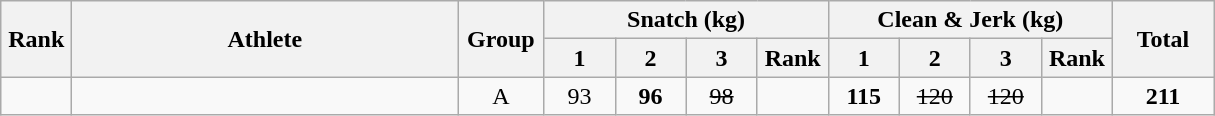<table class = "wikitable" style="text-align:center;">
<tr>
<th rowspan=2 width=40>Rank</th>
<th rowspan=2 width=250>Athlete</th>
<th rowspan=2 width=50>Group</th>
<th colspan=4>Snatch (kg)</th>
<th colspan=4>Clean & Jerk (kg)</th>
<th rowspan=2 width=60>Total</th>
</tr>
<tr>
<th width=40>1</th>
<th width=40>2</th>
<th width=40>3</th>
<th width=40>Rank</th>
<th width=40>1</th>
<th width=40>2</th>
<th width=40>3</th>
<th width=40>Rank</th>
</tr>
<tr>
<td></td>
<td align=left></td>
<td>A</td>
<td>93</td>
<td><strong>96</strong></td>
<td><s>98</s></td>
<td></td>
<td><strong>115</strong></td>
<td><s>120</s></td>
<td><s>120</s></td>
<td></td>
<td><strong>211</strong></td>
</tr>
</table>
